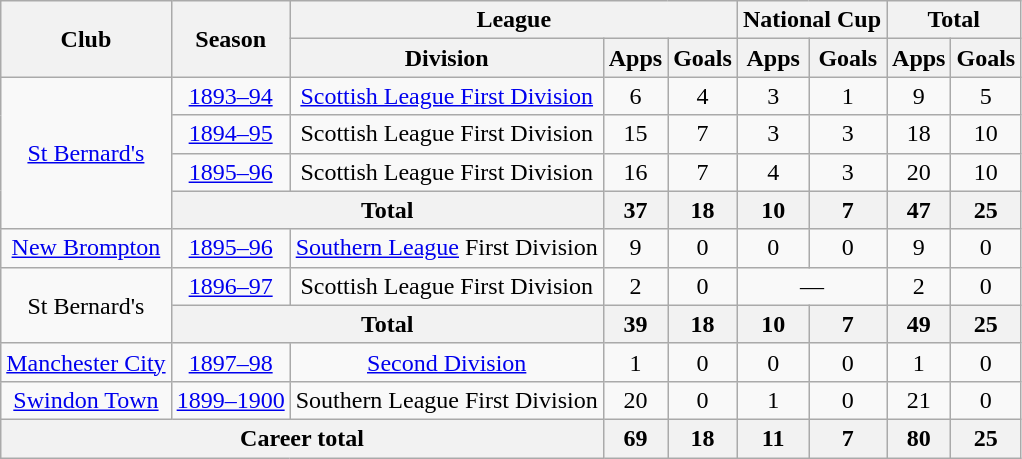<table class="wikitable" style="text-align: center">
<tr>
<th rowspan="2">Club</th>
<th rowspan="2">Season</th>
<th colspan="3">League</th>
<th colspan="2">National Cup</th>
<th colspan="2">Total</th>
</tr>
<tr>
<th>Division</th>
<th>Apps</th>
<th>Goals</th>
<th>Apps</th>
<th>Goals</th>
<th>Apps</th>
<th>Goals</th>
</tr>
<tr>
<td rowspan="4"><a href='#'>St Bernard's</a></td>
<td><a href='#'>1893–94</a></td>
<td><a href='#'>Scottish League First Division</a></td>
<td>6</td>
<td>4</td>
<td>3</td>
<td>1</td>
<td>9</td>
<td>5</td>
</tr>
<tr>
<td><a href='#'>1894–95</a></td>
<td>Scottish League First Division</td>
<td>15</td>
<td>7</td>
<td>3</td>
<td>3</td>
<td>18</td>
<td>10</td>
</tr>
<tr>
<td><a href='#'>1895–96</a></td>
<td>Scottish League First Division</td>
<td>16</td>
<td>7</td>
<td>4</td>
<td>3</td>
<td>20</td>
<td>10</td>
</tr>
<tr>
<th colspan="2">Total</th>
<th>37</th>
<th>18</th>
<th>10</th>
<th>7</th>
<th>47</th>
<th>25</th>
</tr>
<tr>
<td><a href='#'>New Brompton</a></td>
<td><a href='#'>1895–96</a></td>
<td><a href='#'>Southern League</a> First Division</td>
<td>9</td>
<td>0</td>
<td>0</td>
<td>0</td>
<td>9</td>
<td>0</td>
</tr>
<tr>
<td rowspan="2">St Bernard's</td>
<td><a href='#'>1896–97</a></td>
<td>Scottish League First Division</td>
<td>2</td>
<td>0</td>
<td colspan="2">—</td>
<td>2</td>
<td>0</td>
</tr>
<tr>
<th colspan="2">Total</th>
<th>39</th>
<th>18</th>
<th>10</th>
<th>7</th>
<th>49</th>
<th>25</th>
</tr>
<tr>
<td><a href='#'>Manchester City</a></td>
<td><a href='#'>1897–98</a></td>
<td><a href='#'>Second Division</a></td>
<td>1</td>
<td>0</td>
<td>0</td>
<td>0</td>
<td>1</td>
<td>0</td>
</tr>
<tr>
<td><a href='#'>Swindon Town</a></td>
<td><a href='#'>1899–1900</a></td>
<td>Southern League First Division</td>
<td>20</td>
<td>0</td>
<td>1</td>
<td>0</td>
<td>21</td>
<td>0</td>
</tr>
<tr>
<th colspan="3">Career total</th>
<th>69</th>
<th>18</th>
<th>11</th>
<th>7</th>
<th>80</th>
<th>25</th>
</tr>
</table>
